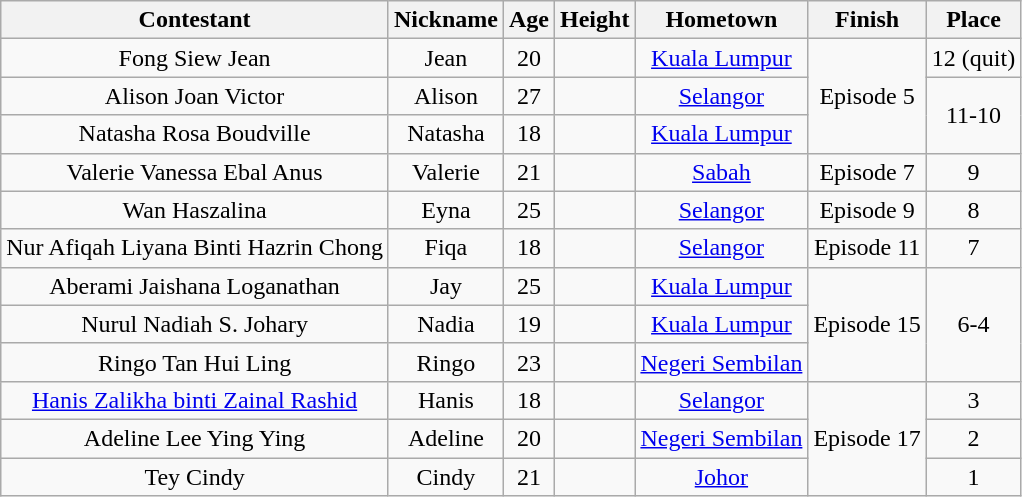<table class="wikitable sortable" style="text-align:center">
<tr>
<th>Contestant</th>
<th>Nickname</th>
<th>Age</th>
<th>Height</th>
<th>Hometown</th>
<th>Finish</th>
<th>Place</th>
</tr>
<tr>
<td>Fong Siew Jean</td>
<td>Jean</td>
<td>20</td>
<td></td>
<td><a href='#'>Kuala Lumpur</a></td>
<td rowspan="3">Episode 5</td>
<td>12 (quit)</td>
</tr>
<tr>
<td>Alison Joan Victor</td>
<td>Alison</td>
<td>27</td>
<td></td>
<td><a href='#'>Selangor</a></td>
<td rowspan="2">11-10</td>
</tr>
<tr>
<td>Natasha Rosa Boudville</td>
<td>Natasha</td>
<td>18</td>
<td></td>
<td><a href='#'>Kuala Lumpur</a></td>
</tr>
<tr>
<td>Valerie Vanessa Ebal Anus</td>
<td>Valerie</td>
<td>21</td>
<td></td>
<td><a href='#'>Sabah</a></td>
<td>Episode 7</td>
<td>9</td>
</tr>
<tr>
<td>Wan Haszalina</td>
<td>Eyna</td>
<td>25</td>
<td></td>
<td><a href='#'>Selangor</a></td>
<td>Episode 9</td>
<td>8</td>
</tr>
<tr>
<td>Nur Afiqah Liyana Binti Hazrin Chong</td>
<td>Fiqa</td>
<td>18</td>
<td></td>
<td><a href='#'>Selangor</a></td>
<td>Episode 11</td>
<td>7</td>
</tr>
<tr>
<td>Aberami Jaishana Loganathan</td>
<td>Jay</td>
<td>25</td>
<td></td>
<td><a href='#'>Kuala Lumpur</a></td>
<td rowspan="3">Episode 15</td>
<td rowspan="3">6-4</td>
</tr>
<tr>
<td>Nurul Nadiah S. Johary</td>
<td>Nadia</td>
<td>19</td>
<td></td>
<td><a href='#'>Kuala Lumpur</a></td>
</tr>
<tr>
<td>Ringo Tan Hui Ling</td>
<td>Ringo</td>
<td>23</td>
<td></td>
<td><a href='#'>Negeri Sembilan</a></td>
</tr>
<tr>
<td><a href='#'>Hanis Zalikha binti Zainal Rashid</a></td>
<td>Hanis</td>
<td>18</td>
<td></td>
<td><a href='#'>Selangor</a></td>
<td rowspan="3">Episode 17</td>
<td>3</td>
</tr>
<tr>
<td>Adeline Lee Ying Ying</td>
<td>Adeline</td>
<td>20</td>
<td></td>
<td><a href='#'>Negeri Sembilan</a></td>
<td>2</td>
</tr>
<tr>
<td>Tey Cindy</td>
<td>Cindy</td>
<td>21</td>
<td></td>
<td><a href='#'>Johor</a></td>
<td>1</td>
</tr>
</table>
